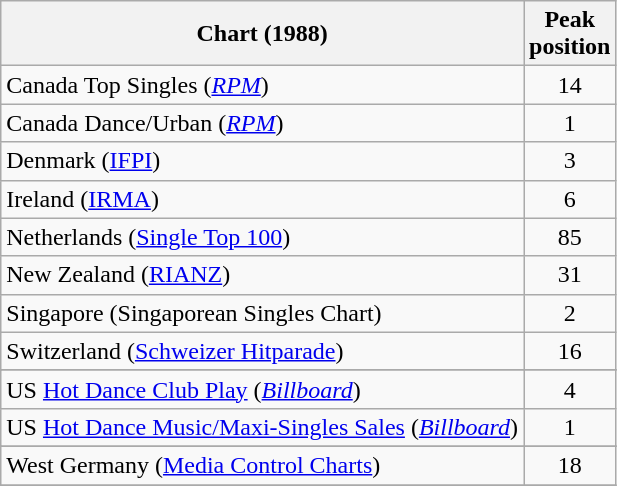<table class="wikitable sortable">
<tr>
<th>Chart (1988)</th>
<th>Peak<br>position</th>
</tr>
<tr>
<td align="left">Canada Top Singles (<a href='#'><em>RPM</em></a>)</td>
<td style="text-align:center;">14</td>
</tr>
<tr>
<td align="left">Canada Dance/Urban (<a href='#'><em>RPM</em></a>)</td>
<td style="text-align:center;">1</td>
</tr>
<tr>
<td align="left">Denmark (<a href='#'>IFPI</a>)</td>
<td style="text-align:center;">3</td>
</tr>
<tr>
<td align="left">Ireland (<a href='#'>IRMA</a>)</td>
<td style="text-align:center;">6</td>
</tr>
<tr>
<td align="left">Netherlands (<a href='#'>Single Top 100</a>)</td>
<td style="text-align:center;">85</td>
</tr>
<tr>
<td align="left">New Zealand (<a href='#'>RIANZ</a>)</td>
<td style="text-align:center;">31</td>
</tr>
<tr>
<td align="left">Singapore (Singaporean Singles Chart)</td>
<td style="text-align:center;">2</td>
</tr>
<tr>
<td align="left">Switzerland (<a href='#'>Schweizer Hitparade</a>)</td>
<td style="text-align:center;">16</td>
</tr>
<tr>
</tr>
<tr>
</tr>
<tr>
<td align="left">US <a href='#'>Hot Dance Club Play</a> (<em><a href='#'>Billboard</a></em>)</td>
<td style="text-align:center;">4</td>
</tr>
<tr>
<td align="left">US <a href='#'>Hot Dance Music/Maxi-Singles Sales</a> (<em><a href='#'>Billboard</a></em>)</td>
<td style="text-align:center;">1</td>
</tr>
<tr>
</tr>
<tr>
<td align="left">West Germany (<a href='#'>Media Control Charts</a>)</td>
<td style="text-align:center;">18</td>
</tr>
<tr>
</tr>
</table>
